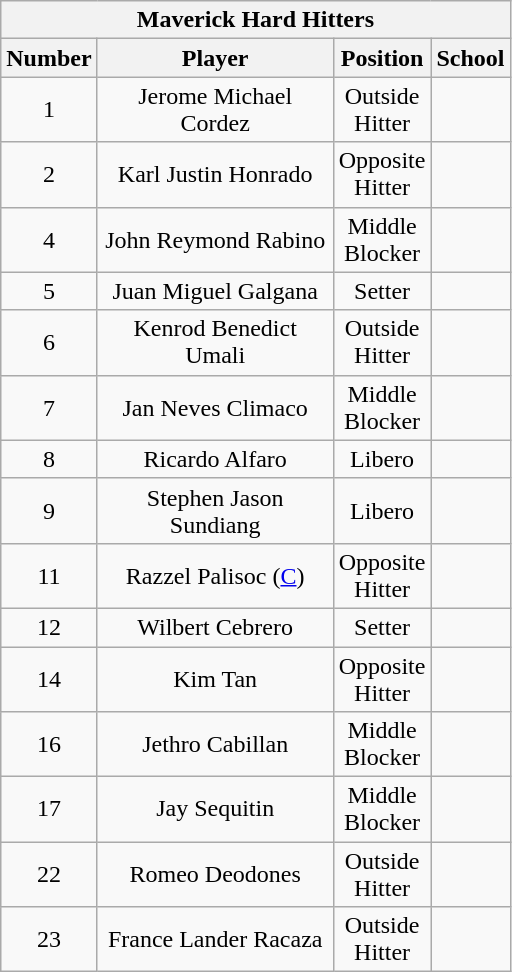<table class="wikitable sortable" style="text-align:center;">
<tr>
<th colspan="5" style= "background: ; color: ; text-align: center"><strong>Maverick Hard Hitters</strong></th>
</tr>
<tr>
<th width=10px>Number</th>
<th width=150px>Player</th>
<th width=50px>Position</th>
<th width=25px>School</th>
</tr>
<tr>
<td style="text-align:center;">1</td>
<td>Jerome Michael Cordez</td>
<td>Outside Hitter</td>
<td></td>
</tr>
<tr>
<td style="text-align:center;">2</td>
<td>Karl Justin Honrado</td>
<td>Opposite Hitter</td>
<td></td>
</tr>
<tr>
<td style="text-align:center;">4</td>
<td>John Reymond Rabino</td>
<td>Middle Blocker</td>
<td></td>
</tr>
<tr>
<td style="text-align:center;">5</td>
<td>Juan Miguel Galgana</td>
<td>Setter</td>
<td></td>
</tr>
<tr>
<td style="text-align:center;">6</td>
<td>Kenrod Benedict Umali</td>
<td>Outside Hitter</td>
<td></td>
</tr>
<tr>
<td style="text-align:center;">7</td>
<td>Jan Neves Climaco</td>
<td>Middle Blocker</td>
<td></td>
</tr>
<tr>
<td style="text-align:center;">8</td>
<td>Ricardo Alfaro</td>
<td>Libero</td>
<td></td>
</tr>
<tr>
<td style="text-align:center;">9</td>
<td>Stephen Jason Sundiang</td>
<td>Libero</td>
<td></td>
</tr>
<tr>
<td style="text-align:center;">11</td>
<td>Razzel Palisoc (<a href='#'>C</a>)</td>
<td>Opposite Hitter</td>
<td></td>
</tr>
<tr>
<td style="text-align:center;">12</td>
<td>Wilbert Cebrero</td>
<td>Setter</td>
<td></td>
</tr>
<tr>
<td style="text-align:center;">14</td>
<td>Kim Tan</td>
<td>Opposite Hitter</td>
<td></td>
</tr>
<tr>
<td style="text-align:center;">16</td>
<td>Jethro Cabillan</td>
<td>Middle Blocker</td>
<td></td>
</tr>
<tr>
<td style="text-align:center;">17</td>
<td>Jay Sequitin</td>
<td>Middle Blocker</td>
<td></td>
</tr>
<tr>
<td style="text-align:center;">22</td>
<td>Romeo Deodones</td>
<td>Outside Hitter</td>
<td></td>
</tr>
<tr>
<td style="text-align:center;">23</td>
<td>France Lander Racaza</td>
<td>Outside Hitter</td>
<td></td>
</tr>
</table>
